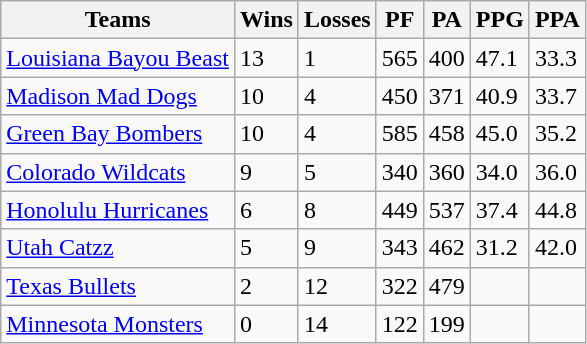<table class="wikitable">
<tr>
<th>Teams</th>
<th>Wins</th>
<th>Losses</th>
<th>PF</th>
<th>PA</th>
<th>PPG</th>
<th>PPA</th>
</tr>
<tr>
<td><a href='#'>Louisiana Bayou Beast</a></td>
<td>13</td>
<td>1</td>
<td>565</td>
<td>400</td>
<td>47.1</td>
<td>33.3</td>
</tr>
<tr>
<td><a href='#'>Madison Mad Dogs</a></td>
<td>10</td>
<td>4</td>
<td>450</td>
<td>371</td>
<td>40.9</td>
<td>33.7</td>
</tr>
<tr>
<td><a href='#'>Green Bay Bombers</a></td>
<td>10</td>
<td>4</td>
<td>585</td>
<td>458</td>
<td>45.0</td>
<td>35.2</td>
</tr>
<tr>
<td><a href='#'>Colorado Wildcats</a></td>
<td>9</td>
<td>5</td>
<td>340</td>
<td>360</td>
<td>34.0</td>
<td>36.0</td>
</tr>
<tr>
<td><a href='#'>Honolulu Hurricanes</a></td>
<td>6</td>
<td>8</td>
<td>449</td>
<td>537</td>
<td>37.4</td>
<td>44.8</td>
</tr>
<tr>
<td><a href='#'>Utah Catzz</a></td>
<td>5</td>
<td>9</td>
<td>343</td>
<td>462</td>
<td>31.2</td>
<td>42.0</td>
</tr>
<tr>
<td><a href='#'>Texas Bullets</a></td>
<td>2</td>
<td>12</td>
<td>322</td>
<td>479</td>
<td></td>
<td></td>
</tr>
<tr>
<td><a href='#'>Minnesota Monsters</a></td>
<td>0</td>
<td>14</td>
<td>122</td>
<td>199</td>
<td></td>
<td></td>
</tr>
</table>
